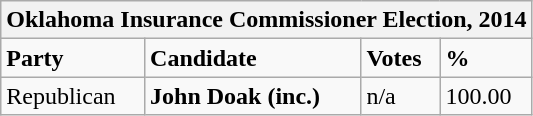<table class="wikitable">
<tr>
<th colspan="4">Oklahoma Insurance Commissioner Election, 2014</th>
</tr>
<tr>
<td><strong>Party</strong></td>
<td><strong>Candidate</strong></td>
<td><strong>Votes</strong></td>
<td><strong>%</strong></td>
</tr>
<tr>
<td>Republican</td>
<td><strong>John Doak (inc.)</strong></td>
<td>n/a</td>
<td>100.00</td>
</tr>
</table>
